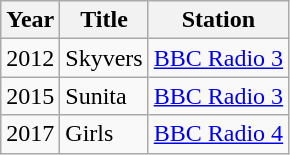<table class="wikitable">
<tr>
<th>Year</th>
<th>Title</th>
<th>Station</th>
</tr>
<tr>
<td>2012</td>
<td>Skyvers</td>
<td><a href='#'>BBC Radio 3</a></td>
</tr>
<tr>
<td>2015</td>
<td>Sunita</td>
<td><a href='#'>BBC Radio 3</a></td>
</tr>
<tr>
<td>2017</td>
<td>Girls</td>
<td><a href='#'>BBC Radio 4</a></td>
</tr>
</table>
